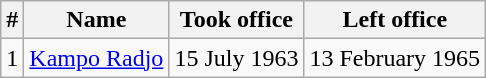<table class="wikitable">
<tr>
<th>#</th>
<th>Name</th>
<th>Took office</th>
<th>Left office</th>
</tr>
<tr>
<td>1</td>
<td><a href='#'>Kampo Radjo</a></td>
<td>15 July 1963</td>
<td>13 February 1965</td>
</tr>
</table>
